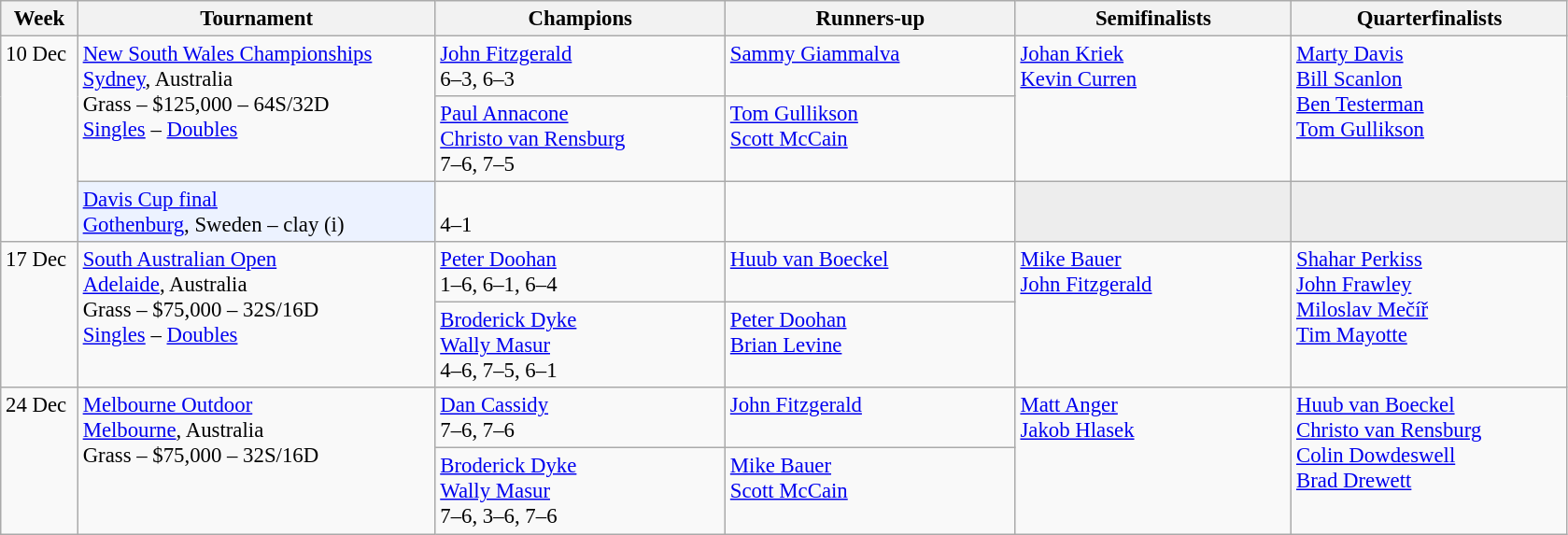<table class=wikitable style=font-size:95%>
<tr>
<th style="width:48px;">Week</th>
<th style="width:248px;">Tournament</th>
<th style="width:200px;">Champions</th>
<th style="width:200px;">Runners-up</th>
<th style="width:190px;">Semifinalists</th>
<th style="width:190px;">Quarterfinalists</th>
</tr>
<tr valign=top>
<td rowspan=3>10 Dec</td>
<td rowspan="2"><a href='#'>New South Wales Championships</a><br> <a href='#'>Sydney</a>, Australia<br>Grass – $125,000 – 64S/32D<br><a href='#'>Singles</a> – <a href='#'>Doubles</a></td>
<td> <a href='#'>John Fitzgerald</a> <br> 6–3, 6–3</td>
<td> <a href='#'>Sammy Giammalva</a></td>
<td rowspan=2> <a href='#'>Johan Kriek</a> <br>  <a href='#'>Kevin Curren</a></td>
<td rowspan=2> <a href='#'>Marty Davis</a> <br>  <a href='#'>Bill Scanlon</a> <br>  <a href='#'>Ben Testerman</a><br>  <a href='#'>Tom Gullikson</a></td>
</tr>
<tr valign=top>
<td> <a href='#'>Paul Annacone</a><br> <a href='#'>Christo van Rensburg</a> <br> 7–6, 7–5</td>
<td> <a href='#'>Tom Gullikson</a><br>  <a href='#'>Scott McCain</a></td>
</tr>
<tr valign=top>
<td style="background:#ECF2FF;"><a href='#'>Davis Cup final</a><br> <a href='#'>Gothenburg</a>, Sweden – clay (i)</td>
<td><br>  4–1<br></td>
<td></td>
<td style="background:#ededed;"></td>
<td style="background:#ededed;"></td>
</tr>
<tr valign=top>
<td rowspan=2>17 Dec</td>
<td rowspan=2><a href='#'>South Australian Open</a> <br>  <a href='#'>Adelaide</a>, Australia <br> Grass – $75,000 – 32S/16D <br> <a href='#'>Singles</a> – <a href='#'>Doubles</a></td>
<td> <a href='#'>Peter Doohan</a> <br> 1–6, 6–1, 6–4</td>
<td> <a href='#'>Huub van Boeckel</a></td>
<td rowspan=2> <a href='#'>Mike Bauer</a> <br>  <a href='#'>John Fitzgerald</a></td>
<td rowspan=2> <a href='#'>Shahar Perkiss</a> <br>  <a href='#'>John Frawley</a> <br>  <a href='#'>Miloslav Mečíř</a> <br>  <a href='#'>Tim Mayotte</a></td>
</tr>
<tr valign=top>
<td> <a href='#'>Broderick Dyke</a> <br>  <a href='#'>Wally Masur</a> <br> 4–6, 7–5, 6–1</td>
<td> <a href='#'>Peter Doohan</a> <br>  <a href='#'>Brian Levine</a></td>
</tr>
<tr valign=top>
<td rowspan=2>24 Dec</td>
<td rowspan="2"><a href='#'>Melbourne Outdoor</a><br> <a href='#'>Melbourne</a>, Australia<br>Grass – $75,000 – 32S/16D</td>
<td> <a href='#'>Dan Cassidy</a><br>7–6, 7–6</td>
<td> <a href='#'>John Fitzgerald</a></td>
<td rowspan=2> <a href='#'>Matt Anger</a><br>  <a href='#'>Jakob Hlasek</a></td>
<td rowspan=2> <a href='#'>Huub van Boeckel</a><br>  <a href='#'>Christo van Rensburg</a><br>  <a href='#'>Colin Dowdeswell</a><br>  <a href='#'>Brad Drewett</a></td>
</tr>
<tr valign=top>
<td> <a href='#'>Broderick Dyke</a><br> <a href='#'>Wally Masur</a><br> 7–6, 3–6, 7–6</td>
<td> <a href='#'>Mike Bauer</a><br> <a href='#'>Scott McCain</a></td>
</tr>
</table>
